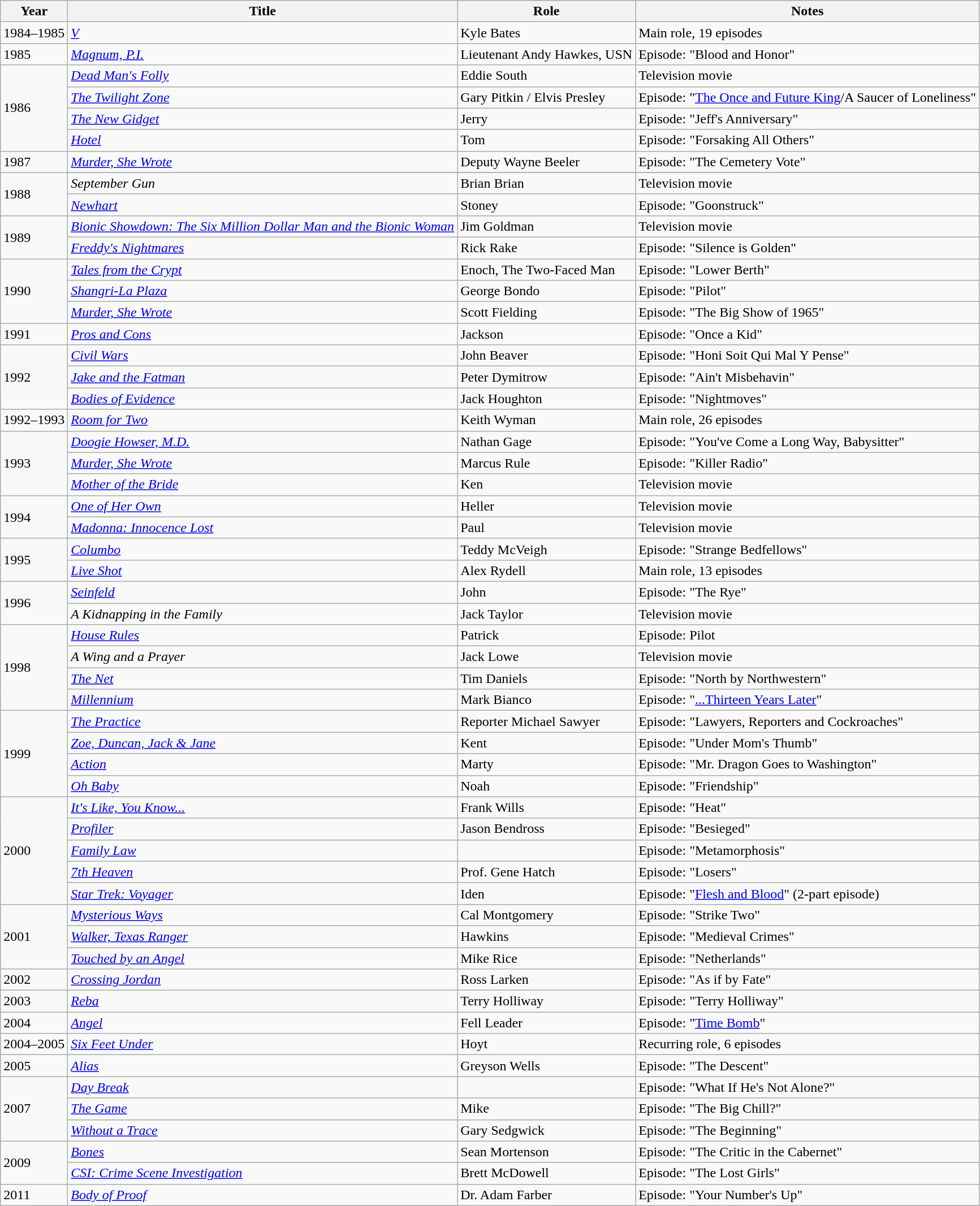<table class="wikitable sortable">
<tr>
<th>Year</th>
<th>Title</th>
<th>Role</th>
<th class="unsortable">Notes</th>
</tr>
<tr>
<td>1984–1985</td>
<td><em><a href='#'>V</a></em></td>
<td>Kyle Bates</td>
<td>Main role, 19 episodes</td>
</tr>
<tr>
<td>1985</td>
<td><em><a href='#'>Magnum, P.I.</a></em></td>
<td>Lieutenant Andy Hawkes, USN</td>
<td>Episode: "Blood and Honor"</td>
</tr>
<tr>
<td rowspan="4">1986</td>
<td><em><a href='#'>Dead Man's Folly</a></em></td>
<td>Eddie South</td>
<td>Television movie</td>
</tr>
<tr>
<td><em><a href='#'>The Twilight Zone</a></em></td>
<td>Gary Pitkin / Elvis Presley</td>
<td>Episode: "<a href='#'>The Once and Future King</a>/A Saucer of Loneliness"</td>
</tr>
<tr>
<td><em><a href='#'>The New Gidget</a></em></td>
<td>Jerry</td>
<td>Episode: "Jeff's Anniversary"</td>
</tr>
<tr>
<td><em><a href='#'>Hotel</a></em></td>
<td>Tom</td>
<td>Episode: "Forsaking All Others"</td>
</tr>
<tr>
<td>1987</td>
<td><em><a href='#'>Murder, She Wrote</a></em></td>
<td>Deputy Wayne Beeler</td>
<td>Episode: "The Cemetery Vote"</td>
</tr>
<tr>
<td rowspan="3">1988</td>
</tr>
<tr>
<td><em>September Gun</em></td>
<td>Brian Brian</td>
<td>Television movie</td>
</tr>
<tr>
<td><em><a href='#'>Newhart</a></em></td>
<td>Stoney</td>
<td>Episode: "Goonstruck"</td>
</tr>
<tr>
<td rowspan="2">1989</td>
<td><em><a href='#'>Bionic Showdown: The Six Million Dollar Man and the Bionic Woman</a></em></td>
<td>Jim Goldman</td>
<td>Television movie</td>
</tr>
<tr>
<td><em><a href='#'>Freddy's Nightmares</a></em></td>
<td>Rick Rake</td>
<td>Episode: "Silence is Golden"</td>
</tr>
<tr>
<td rowspan="3">1990</td>
<td><em><a href='#'>Tales from the Crypt</a></em></td>
<td>Enoch, The Two-Faced Man</td>
<td>Episode: "Lower Berth"</td>
</tr>
<tr>
<td><em><a href='#'>Shangri-La Plaza</a></em></td>
<td>George Bondo</td>
<td>Episode: "Pilot"</td>
</tr>
<tr>
<td><em><a href='#'>Murder, She Wrote</a></em></td>
<td>Scott Fielding</td>
<td>Episode: "The Big Show of 1965"</td>
</tr>
<tr>
<td>1991</td>
<td><em><a href='#'>Pros and Cons</a></em></td>
<td>Jackson</td>
<td>Episode: "Once a Kid"</td>
</tr>
<tr>
<td rowspan="3">1992</td>
<td><em><a href='#'>Civil Wars</a></em></td>
<td>John Beaver</td>
<td>Episode: "Honi Soit Qui Mal Y Pense"</td>
</tr>
<tr>
<td><em><a href='#'>Jake and the Fatman</a></em></td>
<td>Peter Dymitrow</td>
<td>Episode: "Ain't Misbehavin"</td>
</tr>
<tr>
<td><em><a href='#'>Bodies of Evidence</a></em></td>
<td>Jack Houghton</td>
<td>Episode: "Nightmoves"</td>
</tr>
<tr>
<td>1992–1993</td>
<td><em><a href='#'>Room for Two</a></em></td>
<td>Keith Wyman</td>
<td>Main role, 26 episodes</td>
</tr>
<tr>
<td rowspan="3">1993</td>
<td><em><a href='#'>Doogie Howser, M.D.</a></em></td>
<td>Nathan Gage</td>
<td>Episode: "You've Come a Long Way, Babysitter"</td>
</tr>
<tr>
<td><em><a href='#'>Murder, She Wrote</a></em></td>
<td>Marcus Rule</td>
<td>Episode: "Killer Radio"</td>
</tr>
<tr>
<td><em><a href='#'>Mother of the Bride</a></em></td>
<td>Ken</td>
<td>Television movie</td>
</tr>
<tr>
<td rowspan="2">1994</td>
<td><em><a href='#'>One of Her Own</a></em></td>
<td>Heller</td>
<td>Television movie</td>
</tr>
<tr>
<td><em><a href='#'>Madonna: Innocence Lost</a></em></td>
<td>Paul</td>
<td>Television movie</td>
</tr>
<tr>
<td rowspan="2">1995</td>
<td><em><a href='#'>Columbo</a></em></td>
<td>Teddy McVeigh</td>
<td>Episode: "Strange Bedfellows"</td>
</tr>
<tr>
<td><em><a href='#'>Live Shot</a></em></td>
<td>Alex Rydell</td>
<td>Main role, 13 episodes</td>
</tr>
<tr>
<td rowspan="2">1996</td>
<td><em><a href='#'>Seinfeld</a></em></td>
<td>John</td>
<td>Episode: "The Rye"</td>
</tr>
<tr>
<td><em>A Kidnapping in the Family</em></td>
<td>Jack Taylor</td>
<td>Television movie</td>
</tr>
<tr>
<td rowspan="4">1998</td>
<td><em><a href='#'>House Rules</a></em></td>
<td>Patrick</td>
<td>Episode: Pilot</td>
</tr>
<tr>
<td><em>A Wing and a Prayer</em></td>
<td>Jack Lowe</td>
<td>Television movie</td>
</tr>
<tr>
<td><em><a href='#'>The Net</a></em></td>
<td>Tim Daniels</td>
<td>Episode: "North by Northwestern"</td>
</tr>
<tr>
<td><em><a href='#'>Millennium</a></em></td>
<td>Mark Bianco</td>
<td>Episode: "<a href='#'>...Thirteen Years Later</a>"</td>
</tr>
<tr>
<td rowspan="4">1999</td>
<td><em><a href='#'>The Practice</a></em></td>
<td>Reporter Michael Sawyer</td>
<td>Episode: "Lawyers, Reporters and Cockroaches"</td>
</tr>
<tr>
<td><em><a href='#'>Zoe, Duncan, Jack & Jane</a></em></td>
<td>Kent</td>
<td>Episode: "Under Mom's Thumb"</td>
</tr>
<tr>
<td><em><a href='#'>Action</a></em></td>
<td>Marty</td>
<td>Episode: "Mr. Dragon Goes to Washington"</td>
</tr>
<tr>
<td><em><a href='#'>Oh Baby</a></em></td>
<td>Noah</td>
<td>Episode: "Friendship"</td>
</tr>
<tr>
<td rowspan="5">2000</td>
<td><em><a href='#'>It's Like, You Know...</a></em></td>
<td>Frank Wills</td>
<td>Episode: "Heat"</td>
</tr>
<tr>
<td><em><a href='#'>Profiler</a></em></td>
<td>Jason Bendross</td>
<td>Episode: "Besieged"</td>
</tr>
<tr>
<td><em><a href='#'>Family Law</a></em></td>
<td></td>
<td>Episode: "Metamorphosis"</td>
</tr>
<tr>
<td><em><a href='#'>7th Heaven</a></em></td>
<td>Prof. Gene Hatch</td>
<td>Episode: "Losers"</td>
</tr>
<tr>
<td><em><a href='#'>Star Trek: Voyager</a></em></td>
<td>Iden</td>
<td>Episode: "<a href='#'>Flesh and Blood</a>" (2-part episode)</td>
</tr>
<tr>
<td rowspan="3">2001</td>
<td><em><a href='#'>Mysterious Ways</a></em></td>
<td>Cal Montgomery</td>
<td>Episode: "Strike Two"</td>
</tr>
<tr>
<td><em><a href='#'>Walker, Texas Ranger</a></em></td>
<td>Hawkins</td>
<td>Episode: "Medieval Crimes"</td>
</tr>
<tr>
<td><em><a href='#'>Touched by an Angel</a></em></td>
<td>Mike Rice</td>
<td>Episode: "Netherlands"</td>
</tr>
<tr>
<td>2002</td>
<td><em><a href='#'>Crossing Jordan</a></em></td>
<td>Ross Larken</td>
<td>Episode: "As if by Fate"</td>
</tr>
<tr>
<td>2003</td>
<td><em><a href='#'>Reba</a></em></td>
<td>Terry Holliway</td>
<td>Episode: "Terry Holliway"</td>
</tr>
<tr>
<td>2004</td>
<td><em><a href='#'>Angel</a></em></td>
<td>Fell Leader</td>
<td>Episode: "<a href='#'>Time Bomb</a>"</td>
</tr>
<tr>
<td>2004–2005</td>
<td><em><a href='#'>Six Feet Under</a></em></td>
<td>Hoyt</td>
<td>Recurring role, 6 episodes</td>
</tr>
<tr>
<td>2005</td>
<td><em><a href='#'>Alias</a></em></td>
<td>Greyson Wells</td>
<td>Episode: "The Descent"</td>
</tr>
<tr>
<td rowspan="3">2007</td>
<td><em><a href='#'>Day Break</a></em></td>
<td></td>
<td>Episode: "What If He's Not Alone?"</td>
</tr>
<tr>
<td><em><a href='#'>The Game</a></em></td>
<td>Mike</td>
<td>Episode: "The Big Chill?"</td>
</tr>
<tr>
<td><em><a href='#'>Without a Trace</a></em></td>
<td>Gary Sedgwick</td>
<td>Episode: "The Beginning"</td>
</tr>
<tr>
<td rowspan="2">2009</td>
<td><em><a href='#'>Bones</a></em></td>
<td>Sean Mortenson</td>
<td>Episode: "The Critic in the Cabernet"</td>
</tr>
<tr>
<td><em><a href='#'>CSI: Crime Scene Investigation</a></em></td>
<td>Brett McDowell</td>
<td>Episode: "The Lost Girls"</td>
</tr>
<tr>
<td>2011</td>
<td><em><a href='#'>Body of Proof</a></em></td>
<td>Dr. Adam Farber</td>
<td>Episode: "Your Number's Up"</td>
</tr>
</table>
